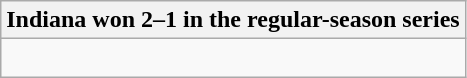<table class="wikitable collapsible collapsed">
<tr>
<th>Indiana won 2–1 in the regular-season series</th>
</tr>
<tr>
<td><br>

</td>
</tr>
</table>
